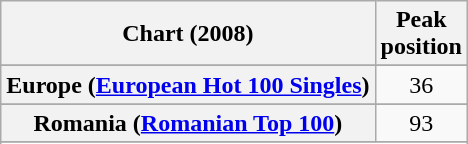<table class="wikitable sortable plainrowheaders" style="text-align:center">
<tr>
<th scope="col">Chart (2008)</th>
<th scope="col">Peak<br>position</th>
</tr>
<tr>
</tr>
<tr>
</tr>
<tr>
<th scope="row">Europe (<a href='#'>European Hot 100 Singles</a>)</th>
<td>36</td>
</tr>
<tr>
</tr>
<tr>
</tr>
<tr>
<th scope="row">Romania (<a href='#'>Romanian Top 100</a>)</th>
<td>93</td>
</tr>
<tr>
</tr>
<tr>
</tr>
<tr>
</tr>
</table>
